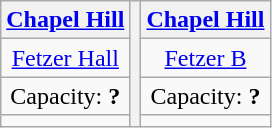<table class="wikitable" style="text-align:center">
<tr>
<th><a href='#'>Chapel Hill</a></th>
<th rowspan=4></th>
<th><a href='#'>Chapel Hill</a></th>
</tr>
<tr>
<td><a href='#'>Fetzer Hall</a></td>
<td><a href='#'>Fetzer B</a></td>
</tr>
<tr>
<td>Capacity: <strong>?</strong></td>
<td>Capacity: <strong>?</strong></td>
</tr>
<tr>
<td></td>
<td></td>
</tr>
</table>
